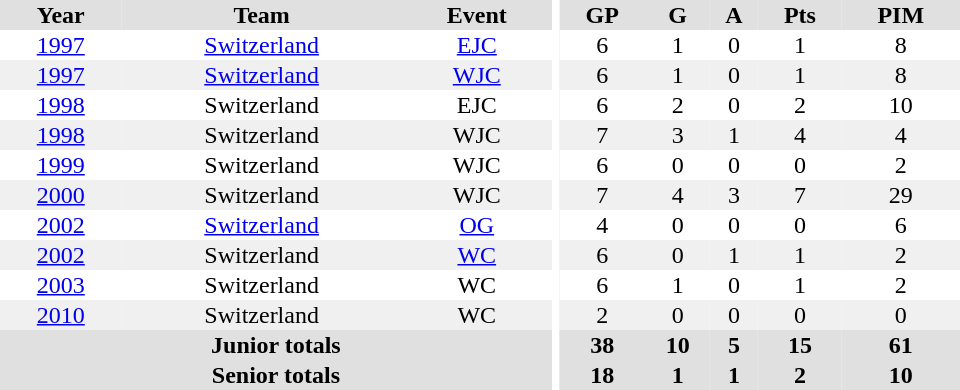<table border="0" cellpadding="1" cellspacing="0" ID="Table3" style="text-align:center; width:40em">
<tr ALIGN="center" bgcolor="#e0e0e0">
<th>Year</th>
<th>Team</th>
<th>Event</th>
<th rowspan="99" bgcolor="#ffffff"></th>
<th>GP</th>
<th>G</th>
<th>A</th>
<th>Pts</th>
<th>PIM</th>
</tr>
<tr>
<td><a href='#'>1997</a></td>
<td><a href='#'>Switzerland</a></td>
<td><a href='#'>EJC</a></td>
<td>6</td>
<td>1</td>
<td>0</td>
<td>1</td>
<td>8</td>
</tr>
<tr bgcolor="#f0f0f0">
<td><a href='#'>1997</a></td>
<td><a href='#'>Switzerland</a></td>
<td><a href='#'>WJC</a></td>
<td>6</td>
<td>1</td>
<td>0</td>
<td>1</td>
<td>8</td>
</tr>
<tr>
<td><a href='#'>1998</a></td>
<td>Switzerland</td>
<td>EJC</td>
<td>6</td>
<td>2</td>
<td>0</td>
<td>2</td>
<td>10</td>
</tr>
<tr bgcolor="#f0f0f0">
<td><a href='#'>1998</a></td>
<td>Switzerland</td>
<td>WJC</td>
<td>7</td>
<td>3</td>
<td>1</td>
<td>4</td>
<td>4</td>
</tr>
<tr>
<td><a href='#'>1999</a></td>
<td>Switzerland</td>
<td>WJC</td>
<td>6</td>
<td>0</td>
<td>0</td>
<td>0</td>
<td>2</td>
</tr>
<tr bgcolor="#f0f0f0">
<td><a href='#'>2000</a></td>
<td>Switzerland</td>
<td>WJC</td>
<td>7</td>
<td>4</td>
<td>3</td>
<td>7</td>
<td>29</td>
</tr>
<tr>
<td><a href='#'>2002</a></td>
<td><a href='#'>Switzerland</a></td>
<td><a href='#'>OG</a></td>
<td>4</td>
<td>0</td>
<td>0</td>
<td>0</td>
<td>6</td>
</tr>
<tr bgcolor="#f0f0f0">
<td><a href='#'>2002</a></td>
<td>Switzerland</td>
<td><a href='#'>WC</a></td>
<td>6</td>
<td>0</td>
<td>1</td>
<td>1</td>
<td>2</td>
</tr>
<tr>
<td><a href='#'>2003</a></td>
<td>Switzerland</td>
<td>WC</td>
<td>6</td>
<td>1</td>
<td>0</td>
<td>1</td>
<td>2</td>
</tr>
<tr bgcolor="#f0f0f0">
<td><a href='#'>2010</a></td>
<td>Switzerland</td>
<td>WC</td>
<td>2</td>
<td>0</td>
<td>0</td>
<td>0</td>
<td>0</td>
</tr>
<tr bgcolor="#e0e0e0">
<th colspan="3">Junior totals</th>
<th>38</th>
<th>10</th>
<th>5</th>
<th>15</th>
<th>61</th>
</tr>
<tr bgcolor="#e0e0e0">
<th colspan="3">Senior totals</th>
<th>18</th>
<th>1</th>
<th>1</th>
<th>2</th>
<th>10</th>
</tr>
</table>
